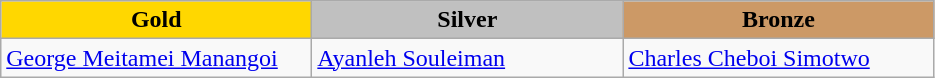<table class="wikitable" style="text-align:left">
<tr align="center">
<td width=200 bgcolor=gold><strong>Gold</strong></td>
<td width=200 bgcolor=silver><strong>Silver</strong></td>
<td width=200 bgcolor=CC9966><strong>Bronze</strong></td>
</tr>
<tr>
<td><a href='#'>George Meitamei Manangoi</a><br></td>
<td><a href='#'>Ayanleh Souleiman</a><br></td>
<td><a href='#'>Charles Cheboi Simotwo</a><br></td>
</tr>
</table>
